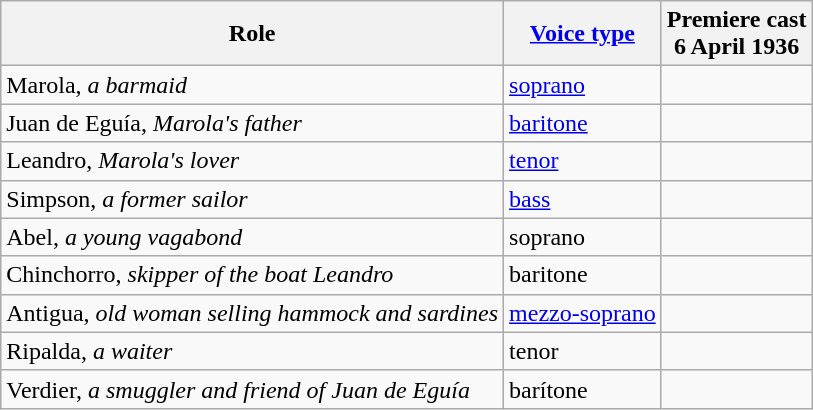<table class="wikitable">
<tr>
<th>Role</th>
<th><a href='#'>Voice type</a></th>
<th>Premiere cast<br>6 April 1936</th>
</tr>
<tr>
<td>Marola, <em>a barmaid</em></td>
<td><a href='#'>soprano</a></td>
<td></td>
</tr>
<tr>
<td>Juan de Eguía, <em>Marola's father</em></td>
<td><a href='#'>baritone</a></td>
<td></td>
</tr>
<tr>
<td>Leandro, <em>Marola's lover</em></td>
<td><a href='#'>tenor</a></td>
<td></td>
</tr>
<tr>
<td>Simpson, <em>a former sailor</em></td>
<td><a href='#'>bass</a></td>
<td></td>
</tr>
<tr>
<td>Abel, <em>a young vagabond</em></td>
<td>soprano</td>
<td></td>
</tr>
<tr>
<td>Chinchorro, <em>skipper of the boat Leandro</em></td>
<td>baritone</td>
<td></td>
</tr>
<tr>
<td>Antigua, <em>old woman selling hammock and sardines</em></td>
<td><a href='#'>mezzo-soprano</a></td>
<td></td>
</tr>
<tr>
<td>Ripalda, <em>a waiter</em></td>
<td>tenor</td>
<td></td>
</tr>
<tr>
<td>Verdier, <em>a smuggler and friend of Juan de Eguía</em></td>
<td>barítone</td>
<td></td>
</tr>
</table>
